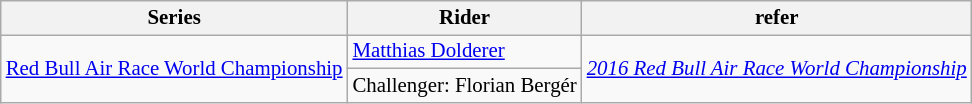<table class="wikitable" style="font-size: 87%;">
<tr>
<th>Series</th>
<th>Rider</th>
<th>refer</th>
</tr>
<tr>
<td rowspan="2"><a href='#'>Red Bull Air Race World Championship</a></td>
<td> <a href='#'>Matthias Dolderer</a></td>
<td rowspan="2"><em><a href='#'>2016 Red Bull Air Race World Championship</a></em></td>
</tr>
<tr>
<td>Challenger:  Florian Bergér</td>
</tr>
</table>
